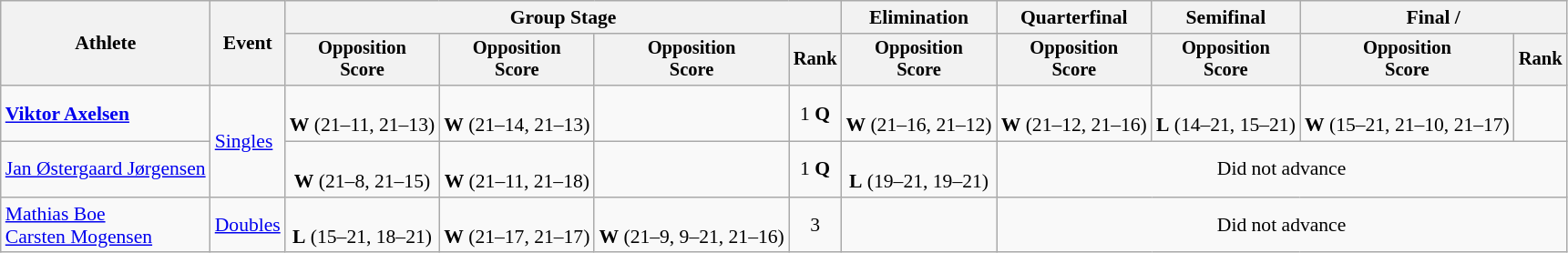<table class="wikitable" style="font-size:90%">
<tr>
<th rowspan=2>Athlete</th>
<th rowspan=2>Event</th>
<th colspan=4>Group Stage</th>
<th>Elimination</th>
<th>Quarterfinal</th>
<th>Semifinal</th>
<th colspan=2>Final / </th>
</tr>
<tr style="font-size:95%">
<th>Opposition<br>Score</th>
<th>Opposition<br>Score</th>
<th>Opposition<br>Score</th>
<th>Rank</th>
<th>Opposition<br>Score</th>
<th>Opposition<br>Score</th>
<th>Opposition<br>Score</th>
<th>Opposition<br>Score</th>
<th>Rank</th>
</tr>
<tr align=center>
<td align=left><strong><a href='#'>Viktor Axelsen</a></strong></td>
<td align=left rowspan=2><a href='#'>Singles</a></td>
<td><br><strong>W</strong> (21–11, 21–13)</td>
<td><br><strong>W</strong> (21–14, 21–13)</td>
<td></td>
<td>1 <strong>Q</strong></td>
<td><br><strong>W</strong> (21–16, 21–12)</td>
<td><br><strong>W</strong> (21–12, 21–16)</td>
<td><br><strong>L</strong> (14–21, 15–21)</td>
<td><br><strong>W</strong> (15–21, 21–10, 21–17)</td>
<td></td>
</tr>
<tr align=center>
<td align=left><a href='#'>Jan Østergaard Jørgensen</a></td>
<td><br><strong>W</strong> (21–8, 21–15)</td>
<td><br><strong>W</strong> (21–11, 21–18)</td>
<td></td>
<td>1 <strong>Q</strong></td>
<td><br><strong>L</strong> (19–21, 19–21)</td>
<td colspan=4>Did not advance</td>
</tr>
<tr align=center>
<td align=left><a href='#'>Mathias Boe</a><br><a href='#'>Carsten Mogensen</a></td>
<td align=left><a href='#'>Doubles</a></td>
<td><br><strong>L</strong> (15–21, 18–21)</td>
<td><br><strong>W</strong> (21–17, 21–17)</td>
<td><br><strong>W</strong> (21–9, 9–21, 21–16)</td>
<td>3</td>
<td></td>
<td colspan=4>Did not advance</td>
</tr>
</table>
